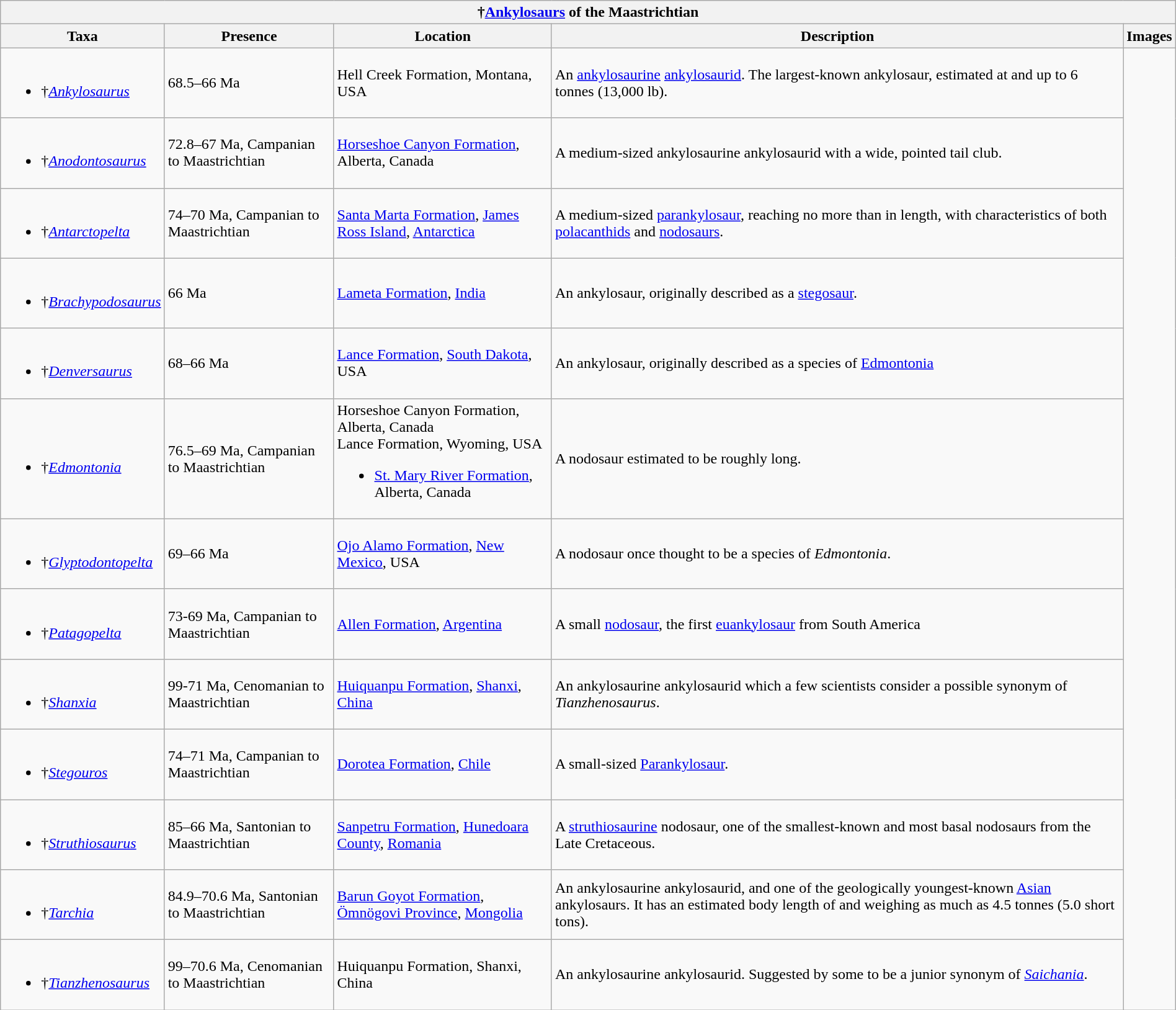<table class="wikitable" align="center" width="100%">
<tr>
<th colspan="5" align="center">†<a href='#'>Ankylosaurs</a> of the Maastrichtian</th>
</tr>
<tr>
<th>Taxa</th>
<th>Presence</th>
<th>Location</th>
<th>Description</th>
<th>Images</th>
</tr>
<tr>
<td><br><ul><li>†<em><a href='#'>Ankylosaurus</a></em></li></ul></td>
<td>68.5–66 Ma</td>
<td>Hell Creek Formation, Montana, USA</td>
<td>An <a href='#'>ankylosaurine</a> <a href='#'>ankylosaurid</a>. The largest-known ankylosaur, estimated at  and up to 6 tonnes (13,000 lb).</td>
<td rowspan="99"><br></td>
</tr>
<tr>
<td><br><ul><li>†<em><a href='#'>Anodontosaurus</a></em></li></ul></td>
<td>72.8–67 Ma, Campanian to Maastrichtian</td>
<td><a href='#'>Horseshoe Canyon Formation</a>, Alberta, Canada</td>
<td>A medium-sized ankylosaurine ankylosaurid with a wide, pointed tail club.</td>
</tr>
<tr>
<td><br><ul><li>†<em><a href='#'>Antarctopelta</a></em></li></ul></td>
<td>74–70 Ma, Campanian to Maastrichtian</td>
<td><a href='#'>Santa Marta Formation</a>, <a href='#'>James Ross Island</a>, <a href='#'>Antarctica</a></td>
<td>A medium-sized <a href='#'>parankylosaur</a>, reaching no more than  in length, with characteristics of both <a href='#'>polacanthids</a> and <a href='#'>nodosaurs</a>.</td>
</tr>
<tr>
<td><br><ul><li>†<em><a href='#'>Brachypodosaurus</a></em></li></ul></td>
<td>66 Ma</td>
<td><a href='#'>Lameta Formation</a>, <a href='#'>India</a></td>
<td>An ankylosaur, originally described as a <a href='#'>stegosaur</a>.</td>
</tr>
<tr>
<td><br><ul><li>†<em><a href='#'>Denversaurus</a></em></li></ul></td>
<td>68–66 Ma</td>
<td><a href='#'>Lance Formation</a>, <a href='#'>South Dakota</a>, USA</td>
<td>An ankylosaur, originally described as a species of <a href='#'>Edmontonia</a></td>
</tr>
<tr>
<td><br><ul><li>†<em><a href='#'>Edmontonia</a></em></li></ul></td>
<td>76.5–69 Ma, Campanian to Maastrichtian</td>
<td>Horseshoe Canyon Formation, Alberta, Canada<br>Lance Formation, Wyoming, USA<ul><li><a href='#'>St. Mary River Formation</a>, Alberta, Canada</li></ul></td>
<td>A nodosaur estimated to be roughly  long.</td>
</tr>
<tr>
<td><br><ul><li>†<em><a href='#'>Glyptodontopelta</a></em></li></ul></td>
<td>69–66 Ma</td>
<td><a href='#'>Ojo Alamo Formation</a>, <a href='#'>New Mexico</a>, USA</td>
<td>A nodosaur once thought to be a species of <em>Edmontonia</em>.</td>
</tr>
<tr>
<td><br><ul><li>†<em><a href='#'>Patagopelta</a></em></li></ul></td>
<td>73-69 Ma, Campanian to Maastrichtian</td>
<td><a href='#'>Allen Formation</a>, <a href='#'>Argentina</a></td>
<td>A small <a href='#'>nodosaur</a>, the first <a href='#'>euankylosaur</a> from South America</td>
</tr>
<tr>
<td><br><ul><li>†<em><a href='#'>Shanxia</a></em></li></ul></td>
<td>99-71 Ma, Cenomanian to Maastrichtian</td>
<td><a href='#'>Huiquanpu Formation</a>, <a href='#'>Shanxi</a>, <a href='#'>China</a></td>
<td>An ankylosaurine ankylosaurid which a few scientists consider a possible synonym of <em>Tianzhenosaurus</em>.</td>
</tr>
<tr>
<td><br><ul><li>†<em><a href='#'>Stegouros</a></em></li></ul></td>
<td>74–71 Ma, Campanian to Maastrichtian</td>
<td><a href='#'>Dorotea Formation</a>, <a href='#'>Chile</a></td>
<td>A small-sized <a href='#'>Parankylosaur</a>.</td>
</tr>
<tr>
<td><br><ul><li>†<em><a href='#'>Struthiosaurus</a></em></li></ul></td>
<td>85–66 Ma, Santonian to Maastrichtian</td>
<td><a href='#'>Sanpetru Formation</a>, <a href='#'>Hunedoara County</a>, <a href='#'>Romania</a></td>
<td>A <a href='#'>struthiosaurine</a> nodosaur, one of the smallest-known and most basal nodosaurs from the Late Cretaceous.</td>
</tr>
<tr>
<td><br><ul><li>†<em><a href='#'>Tarchia</a></em></li></ul></td>
<td>84.9–70.6 Ma, Santonian to Maastrichtian</td>
<td><a href='#'>Barun Goyot Formation</a>, <a href='#'>Ömnögovi Province</a>, <a href='#'>Mongolia</a></td>
<td>An ankylosaurine ankylosaurid, and one of the geologically youngest-known <a href='#'>Asian</a> ankylosaurs. It has an estimated body length of  and weighing as much as 4.5 tonnes (5.0 short tons).</td>
</tr>
<tr>
<td><br><ul><li>†<em><a href='#'>Tianzhenosaurus</a></em></li></ul></td>
<td>99–70.6 Ma, Cenomanian to Maastrichtian</td>
<td>Huiquanpu Formation, Shanxi, China</td>
<td>An ankylosaurine ankylosaurid. Suggested by some to be a junior synonym of <em><a href='#'>Saichania</a></em>.</td>
</tr>
</table>
